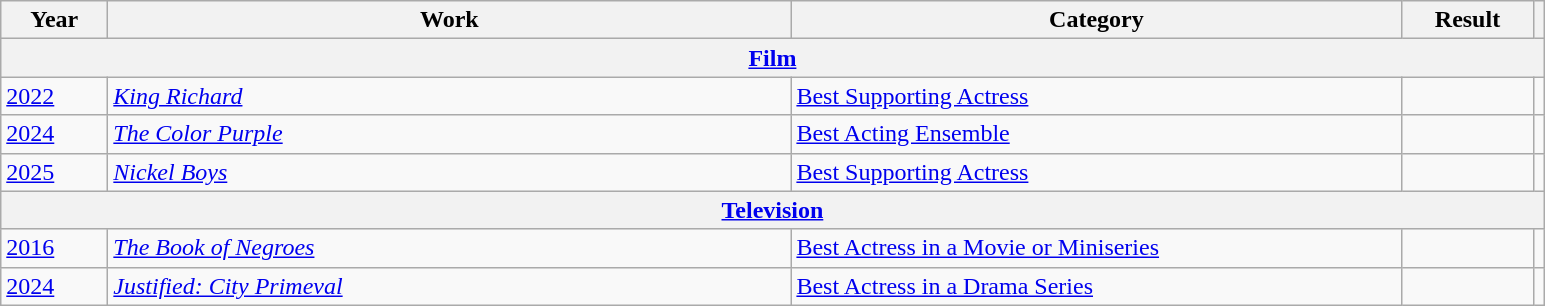<table class="wikitable">
<tr>
<th scope="col" style="width:4em;">Year</th>
<th scope="col" style="width:28em;">Work</th>
<th scope="col" style="width:25em;">Category</th>
<th scope="col" style="width:5em;">Result</th>
<th></th>
</tr>
<tr>
<th colspan="5" style="text-align:center;"><a href='#'>Film</a></th>
</tr>
<tr>
<td><a href='#'>2022</a></td>
<td><em><a href='#'>King Richard</a></em></td>
<td><a href='#'>Best Supporting Actress</a></td>
<td></td>
<td></td>
</tr>
<tr>
<td><a href='#'>2024</a></td>
<td><em><a href='#'>The Color Purple</a></em></td>
<td><a href='#'>Best Acting Ensemble</a></td>
<td></td>
<td></td>
</tr>
<tr>
<td><a href='#'>2025</a></td>
<td><em><a href='#'>Nickel Boys</a></em></td>
<td><a href='#'>Best Supporting Actress</a></td>
<td></td>
<td></td>
</tr>
<tr>
<th colspan="5" style="text-align:center;"><a href='#'>Television</a></th>
</tr>
<tr>
<td><a href='#'>2016</a></td>
<td><em><a href='#'>The Book of Negroes</a></em></td>
<td><a href='#'>Best Actress in a Movie or Miniseries</a></td>
<td></td>
<td></td>
</tr>
<tr>
<td><a href='#'>2024</a></td>
<td><em><a href='#'>Justified: City Primeval</a></em></td>
<td><a href='#'>Best Actress in a Drama Series</a></td>
<td></td>
<td></td>
</tr>
</table>
